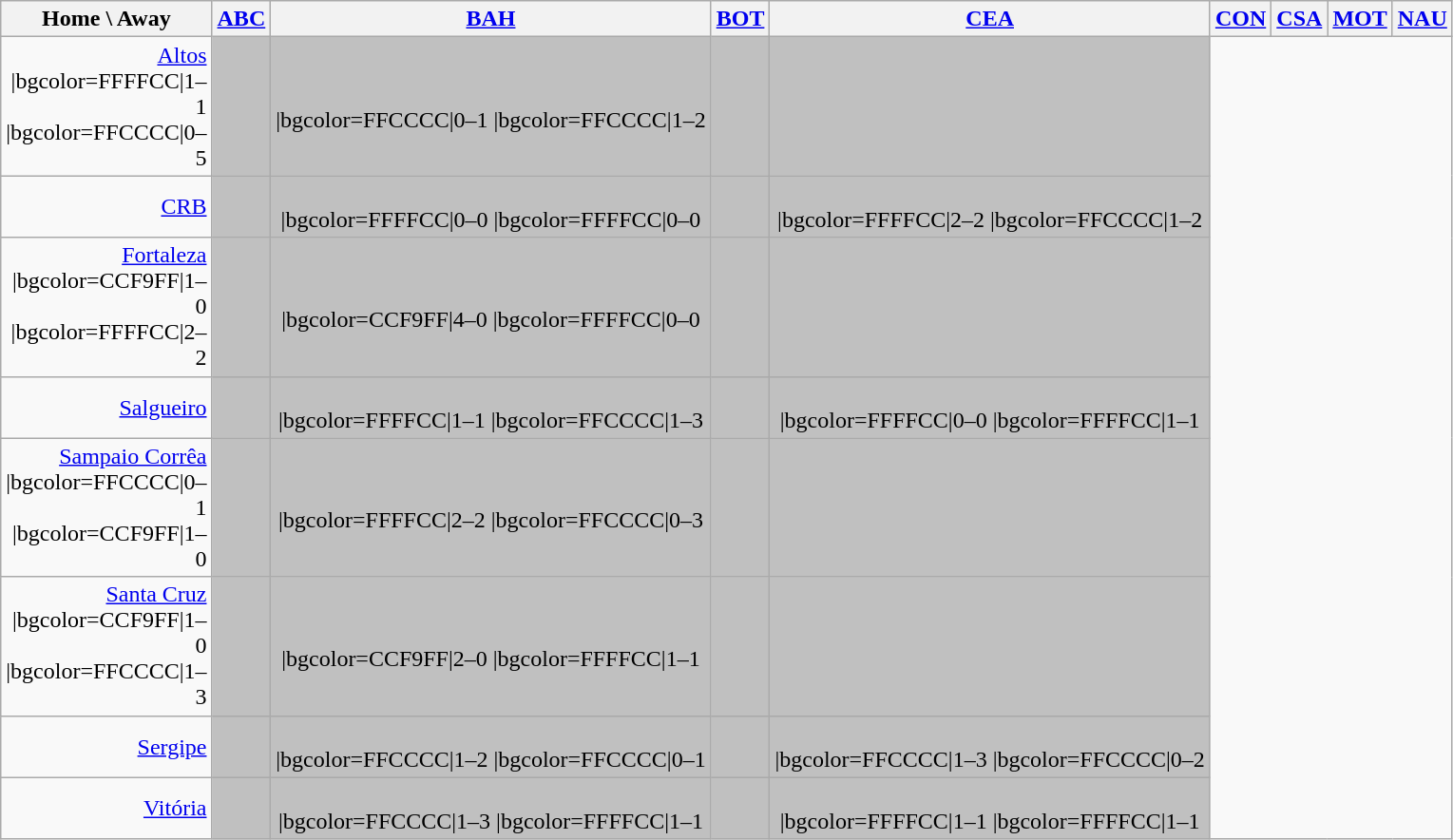<table class="wikitable" style="text-align: center">
<tr>
<th width=135>Home \ Away</th>
<th><a href='#'>ABC</a></th>
<th><a href='#'>BAH</a></th>
<th><a href='#'>BOT</a></th>
<th><a href='#'>CEA</a></th>
<th><a href='#'>CON</a></th>
<th><a href='#'>CSA</a></th>
<th><a href='#'>MOT</a></th>
<th><a href='#'>NAU</a></th>
</tr>
<tr>
<td style="text-align:right"> <a href='#'>Altos</a><br>|bgcolor=FFFFCC|1–1
|bgcolor=FFCCCC|0–5</td>
<td bgcolor=silver></td>
<td bgcolor=silver><br>|bgcolor=FFCCCC|0–1
|bgcolor=FFCCCC|1–2</td>
<td bgcolor=silver></td>
<td bgcolor=silver></td>
</tr>
<tr>
<td style="text-align:right"> <a href='#'>CRB</a></td>
<td bgcolor=silver></td>
<td bgcolor=silver><br>|bgcolor=FFFFCC|0–0
|bgcolor=FFFFCC|0–0</td>
<td bgcolor=silver></td>
<td bgcolor=silver><br>|bgcolor=FFFFCC|2–2
|bgcolor=FFCCCC|1–2</td>
</tr>
<tr>
<td style="text-align:right"> <a href='#'>Fortaleza</a><br>|bgcolor=CCF9FF|1–0
|bgcolor=FFFFCC|2–2</td>
<td bgcolor=silver></td>
<td bgcolor=silver><br>|bgcolor=CCF9FF|4–0
|bgcolor=FFFFCC|0–0</td>
<td bgcolor=silver></td>
<td bgcolor=silver></td>
</tr>
<tr>
<td style="text-align:right"> <a href='#'>Salgueiro</a></td>
<td bgcolor=silver></td>
<td bgcolor=silver><br>|bgcolor=FFFFCC|1–1
|bgcolor=FFCCCC|1–3</td>
<td bgcolor=silver></td>
<td bgcolor=silver><br>|bgcolor=FFFFCC|0–0
|bgcolor=FFFFCC|1–1</td>
</tr>
<tr>
<td style="text-align:right"> <a href='#'>Sampaio Corrêa</a><br>|bgcolor=FFCCCC|0–1
|bgcolor=CCF9FF|1–0</td>
<td bgcolor=silver></td>
<td bgcolor=silver><br>|bgcolor=FFFFCC|2–2
|bgcolor=FFCCCC|0–3</td>
<td bgcolor=silver></td>
<td bgcolor=silver></td>
</tr>
<tr>
<td style="text-align:right"> <a href='#'>Santa Cruz</a><br>|bgcolor=CCF9FF|1–0
|bgcolor=FFCCCC|1–3</td>
<td bgcolor=silver></td>
<td bgcolor=silver><br>|bgcolor=CCF9FF|2–0
|bgcolor=FFFFCC|1–1</td>
<td bgcolor=silver></td>
<td bgcolor=silver></td>
</tr>
<tr>
<td style="text-align:right"> <a href='#'>Sergipe</a></td>
<td bgcolor=silver></td>
<td bgcolor=silver><br>|bgcolor=FFCCCC|1–2
|bgcolor=FFCCCC|0–1</td>
<td bgcolor=silver></td>
<td bgcolor=silver><br>|bgcolor=FFCCCC|1–3
|bgcolor=FFCCCC|0–2</td>
</tr>
<tr>
<td style="text-align:right"> <a href='#'>Vitória</a></td>
<td bgcolor=silver></td>
<td bgcolor=silver><br>|bgcolor=FFCCCC|1–3
|bgcolor=FFFFCC|1–1</td>
<td bgcolor=silver></td>
<td bgcolor=silver><br>|bgcolor=FFFFCC|1–1
|bgcolor=FFFFCC|1–1</td>
</tr>
</table>
